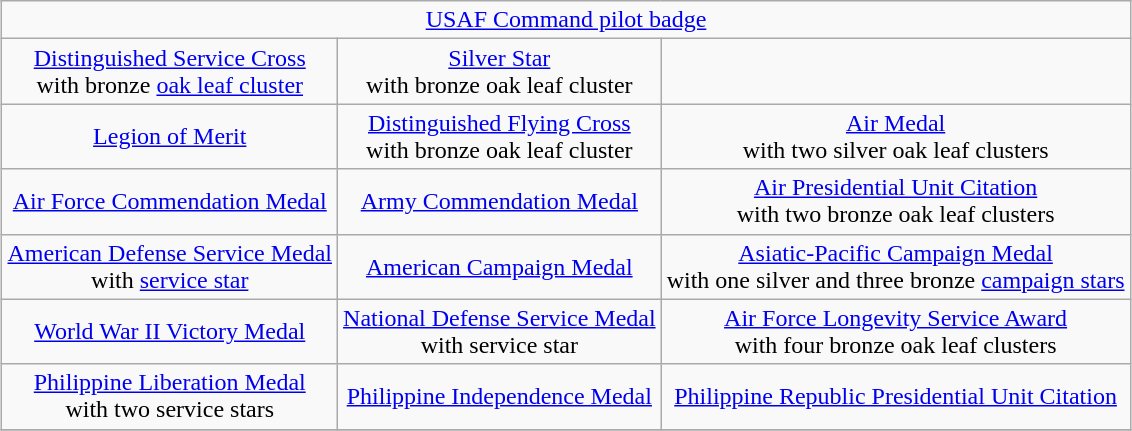<table class="wikitable" style="margin:1em auto; text-align:center;">
<tr>
<td colspan="3"><a href='#'>USAF Command pilot badge</a></td>
</tr>
<tr>
<td><a href='#'>Distinguished Service Cross</a><br>with bronze <a href='#'>oak leaf cluster</a></td>
<td><a href='#'>Silver Star</a><br>with bronze oak leaf cluster</td>
</tr>
<tr>
<td><a href='#'>Legion of Merit</a></td>
<td><a href='#'>Distinguished Flying Cross</a><br>with bronze oak leaf cluster</td>
<td><a href='#'>Air Medal</a><br>with two silver oak leaf clusters</td>
</tr>
<tr>
<td><a href='#'>Air Force Commendation Medal</a></td>
<td><a href='#'>Army Commendation Medal</a></td>
<td><a href='#'>Air Presidential Unit Citation</a><br>with two bronze oak leaf clusters</td>
</tr>
<tr>
<td><a href='#'>American Defense Service Medal</a><br>with <a href='#'>service star</a></td>
<td><a href='#'>American Campaign Medal</a></td>
<td><a href='#'>Asiatic-Pacific Campaign Medal</a><br>with one silver and three bronze <a href='#'>campaign stars</a></td>
</tr>
<tr>
<td><a href='#'>World War II Victory Medal</a></td>
<td><a href='#'>National Defense Service Medal</a><br>with service star</td>
<td><a href='#'>Air Force Longevity Service Award</a><br>with four bronze oak leaf clusters</td>
</tr>
<tr>
<td><a href='#'>Philippine Liberation Medal</a><br>with two service stars</td>
<td><a href='#'>Philippine Independence Medal</a></td>
<td><a href='#'>Philippine Republic Presidential Unit Citation</a></td>
</tr>
<tr>
</tr>
</table>
